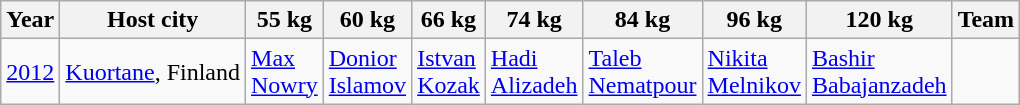<table class="wikitable">
<tr>
<th>Year</th>
<th>Host city</th>
<th>55 kg</th>
<th>60 kg</th>
<th>66 kg</th>
<th>74 kg</th>
<th>84 kg</th>
<th>96 kg</th>
<th>120 kg</th>
<th>Team</th>
</tr>
<tr>
<td><a href='#'>2012</a></td>
<td> <a href='#'>Kuortane</a>, Finland</td>
<td> <a href='#'>Max<br>Nowry</a></td>
<td> <a href='#'>Donior<br>Islamov</a></td>
<td> <a href='#'>Istvan<br>Kozak</a></td>
<td> <a href='#'>Hadi<br>Alizadeh</a></td>
<td> <a href='#'>Taleb<br>Nematpour</a></td>
<td> <a href='#'>Nikita<br>Melnikov</a></td>
<td> <a href='#'>Bashir<br>Babajanzadeh</a></td>
<td></td>
</tr>
</table>
